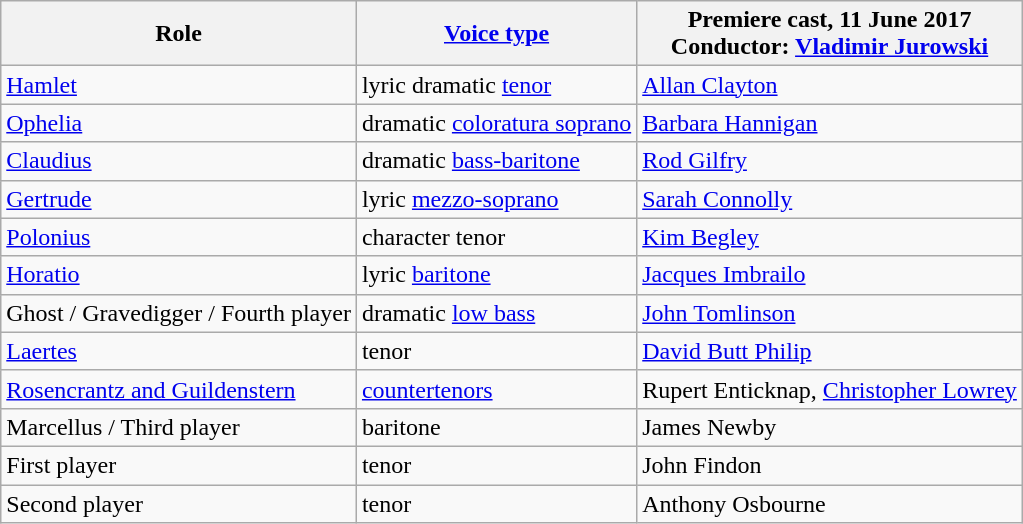<table class="wikitable">
<tr>
<th>Role</th>
<th><a href='#'>Voice type</a></th>
<th>Premiere cast, 11 June 2017<br>Conductor: <a href='#'>Vladimir Jurowski</a></th>
</tr>
<tr>
<td><a href='#'>Hamlet</a></td>
<td>lyric dramatic <a href='#'>tenor</a></td>
<td><a href='#'>Allan Clayton</a></td>
</tr>
<tr>
<td><a href='#'>Ophelia</a></td>
<td>dramatic <a href='#'>coloratura soprano</a></td>
<td><a href='#'>Barbara Hannigan</a></td>
</tr>
<tr>
<td><a href='#'>Claudius</a></td>
<td>dramatic <a href='#'>bass-baritone</a></td>
<td><a href='#'>Rod Gilfry</a></td>
</tr>
<tr>
<td><a href='#'>Gertrude</a></td>
<td>lyric <a href='#'>mezzo-soprano</a></td>
<td><a href='#'>Sarah Connolly</a></td>
</tr>
<tr>
<td><a href='#'>Polonius</a></td>
<td>character tenor</td>
<td><a href='#'>Kim Begley</a></td>
</tr>
<tr>
<td><a href='#'>Horatio</a></td>
<td>lyric <a href='#'>baritone</a></td>
<td><a href='#'>Jacques Imbrailo</a></td>
</tr>
<tr>
<td>Ghost / Gravedigger / Fourth player</td>
<td>dramatic <a href='#'>low bass</a></td>
<td><a href='#'>John Tomlinson</a></td>
</tr>
<tr>
<td><a href='#'>Laertes</a></td>
<td>tenor</td>
<td><a href='#'>David Butt Philip</a></td>
</tr>
<tr>
<td><a href='#'>Rosencrantz and Guildenstern</a></td>
<td><a href='#'>countertenors</a></td>
<td>Rupert Enticknap, <a href='#'>Christopher Lowrey</a></td>
</tr>
<tr>
<td>Marcellus / Third player</td>
<td>baritone</td>
<td>James Newby</td>
</tr>
<tr>
<td>First player</td>
<td>tenor</td>
<td>John Findon</td>
</tr>
<tr>
<td>Second player</td>
<td>tenor</td>
<td>Anthony Osbourne</td>
</tr>
</table>
